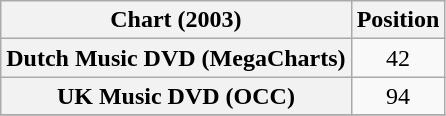<table class="wikitable sortable plainrowheaders"  style="text-align:center;">
<tr>
<th>Chart (2003)</th>
<th>Position</th>
</tr>
<tr>
<th scope="row">Dutch Music DVD (MegaCharts)</th>
<td>42</td>
</tr>
<tr>
<th scope="row">UK Music DVD (OCC)</th>
<td>94</td>
</tr>
<tr>
</tr>
</table>
